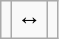<table class="wikitable">
<tr>
<td></td>
<td>↔</td>
<td></td>
</tr>
</table>
